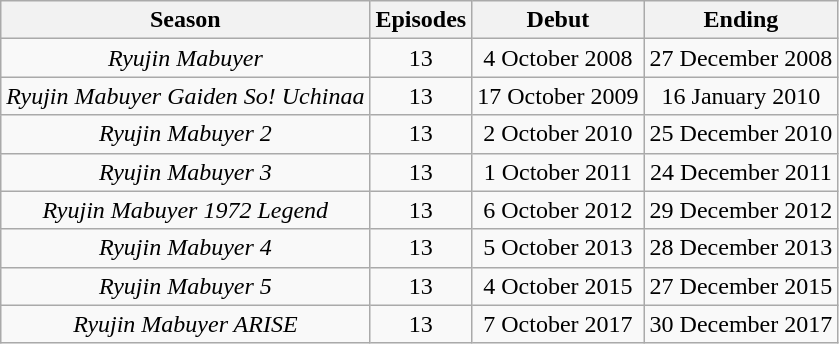<table class="wikitable">
<tr>
<th>Season</th>
<th>Episodes</th>
<th>Debut</th>
<th>Ending</th>
</tr>
<tr>
<td align="center"><em>Ryujin Mabuyer</em></td>
<td align="center">13</td>
<td align="center">4 October 2008</td>
<td align="center">27 December 2008</td>
</tr>
<tr>
<td align="center"><em>Ryujin Mabuyer Gaiden So! Uchinaa</em></td>
<td align="center">13</td>
<td align="center">17 October 2009</td>
<td align="center">16 January 2010</td>
</tr>
<tr>
<td align="center"><em>Ryujin Mabuyer 2</em></td>
<td align="center">13</td>
<td align="center">2 October 2010</td>
<td align="center">25 December 2010</td>
</tr>
<tr>
<td align="center"><em>Ryujin Mabuyer 3</em></td>
<td align="center">13</td>
<td align="center">1 October 2011</td>
<td align="center">24 December 2011</td>
</tr>
<tr>
<td align="center"><em>Ryujin Mabuyer 1972 Legend</em></td>
<td align="center">13</td>
<td align="center">6 October 2012</td>
<td align="center">29 December 2012</td>
</tr>
<tr>
<td align="center"><em>Ryujin Mabuyer 4</em></td>
<td align="center">13</td>
<td align="center">5 October 2013</td>
<td align="center">28 December 2013</td>
</tr>
<tr>
<td align="center"><em>Ryujin Mabuyer 5</em></td>
<td align="center">13</td>
<td align="center">4 October 2015</td>
<td align="center">27 December 2015</td>
</tr>
<tr>
<td align="center"><em>Ryujin Mabuyer ARISE</em></td>
<td align="center">13</td>
<td align="center">7 October 2017</td>
<td align="center">30 December 2017</td>
</tr>
</table>
